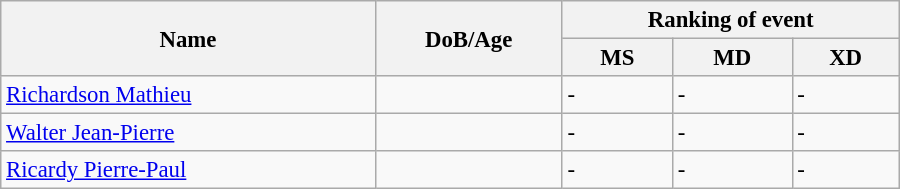<table class="wikitable" style="width:600px; font-size:95%;">
<tr>
<th rowspan="2" align="left">Name</th>
<th rowspan="2" align="left">DoB/Age</th>
<th colspan="3" align="center">Ranking of event</th>
</tr>
<tr>
<th align="center">MS</th>
<th>MD</th>
<th align="center">XD</th>
</tr>
<tr>
<td><a href='#'>Richardson Mathieu</a></td>
<td></td>
<td>-</td>
<td>-</td>
<td>-</td>
</tr>
<tr>
<td><a href='#'>Walter Jean-Pierre</a></td>
<td></td>
<td>-</td>
<td>-</td>
<td>-</td>
</tr>
<tr>
<td><a href='#'>Ricardy Pierre-Paul</a></td>
<td></td>
<td>-</td>
<td>-</td>
<td>-</td>
</tr>
</table>
